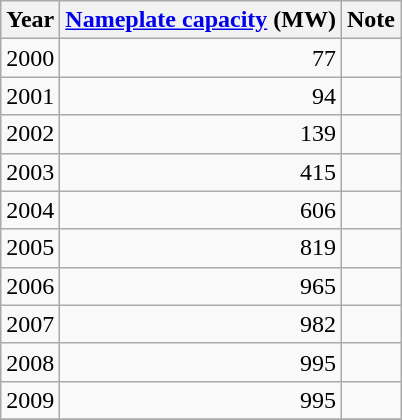<table style="text-align: right" class="wikitable">
<tr>
<th>Year</th>
<th><a href='#'>Nameplate capacity</a> (MW)</th>
<th>Note</th>
</tr>
<tr>
<td>2000</td>
<td>77</td>
<td></td>
</tr>
<tr>
<td>2001</td>
<td>94</td>
<td></td>
</tr>
<tr>
<td>2002</td>
<td>139</td>
<td></td>
</tr>
<tr>
<td>2003</td>
<td>415</td>
<td></td>
</tr>
<tr>
<td>2004</td>
<td>606</td>
<td></td>
</tr>
<tr>
<td>2005</td>
<td>819</td>
<td></td>
</tr>
<tr>
<td>2006</td>
<td>965</td>
<td></td>
</tr>
<tr>
<td>2007</td>
<td>982</td>
<td></td>
</tr>
<tr>
<td>2008</td>
<td>995</td>
<td></td>
</tr>
<tr>
<td>2009</td>
<td>995</td>
<td></td>
</tr>
<tr>
</tr>
</table>
